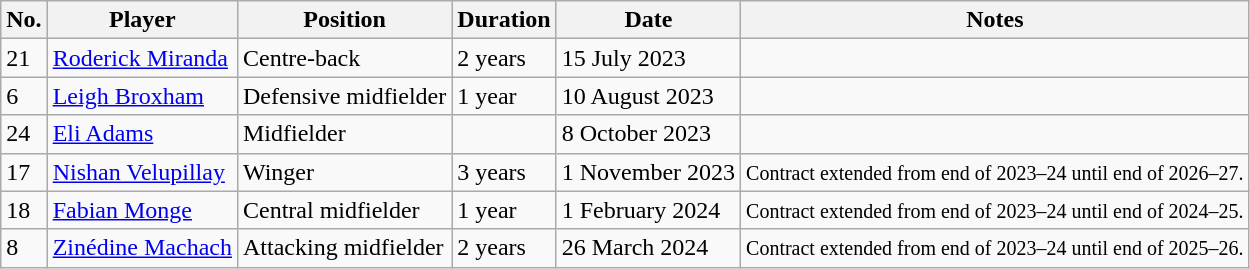<table class="wikitable">
<tr>
<th scope="col">No.</th>
<th scope="col">Player</th>
<th scope="col">Position</th>
<th scope="col">Duration</th>
<th scope="col">Date</th>
<th scope="col">Notes</th>
</tr>
<tr>
<td>21</td>
<td> <a href='#'>Roderick Miranda</a></td>
<td>Centre-back</td>
<td>2 years</td>
<td>15 July 2023</td>
<td></td>
</tr>
<tr>
<td>6</td>
<td><a href='#'>Leigh Broxham</a></td>
<td>Defensive midfielder</td>
<td>1 year</td>
<td>10 August 2023</td>
<td></td>
</tr>
<tr>
<td>24</td>
<td><a href='#'>Eli Adams</a></td>
<td>Midfielder</td>
<td></td>
<td>8 October 2023</td>
<td></td>
</tr>
<tr>
<td>17</td>
<td><a href='#'>Nishan Velupillay</a></td>
<td>Winger</td>
<td>3 years</td>
<td>1 November 2023</td>
<td><small>Contract extended from end of 2023–24 until end of 2026–27.</small></td>
</tr>
<tr>
<td>18</td>
<td><a href='#'>Fabian Monge</a></td>
<td>Central midfielder</td>
<td>1 year</td>
<td>1 February 2024</td>
<td><small>Contract extended from end of 2023–24 until end of 2024–25.</small></td>
</tr>
<tr>
<td>8</td>
<td> <a href='#'>Zinédine Machach</a></td>
<td>Attacking midfielder</td>
<td>2 years</td>
<td>26 March 2024</td>
<td><small>Contract extended from end of 2023–24 until end of 2025–26.</small></td>
</tr>
</table>
